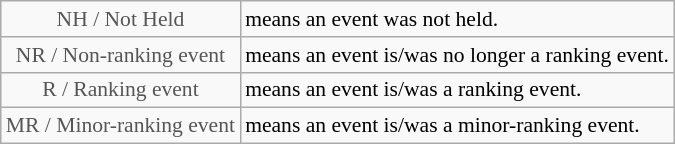<table class="wikitable" style="font-size:90%">
<tr>
<td style="text-align:center; color:#555555;" colspan="4">NH / Not Held</td>
<td>means an event was not held.</td>
</tr>
<tr>
<td style="text-align:center; color:#555555;" colspan="4">NR / Non-ranking event</td>
<td>means an event is/was no longer a ranking event.</td>
</tr>
<tr>
<td style="text-align:center; color:#555555;" colspan="4">R / Ranking event</td>
<td>means an event is/was a ranking event.</td>
</tr>
<tr>
<td style="text-align:center; color:#555555;" colspan="4">MR / Minor-ranking event</td>
<td>means an event is/was a minor-ranking event.</td>
</tr>
</table>
